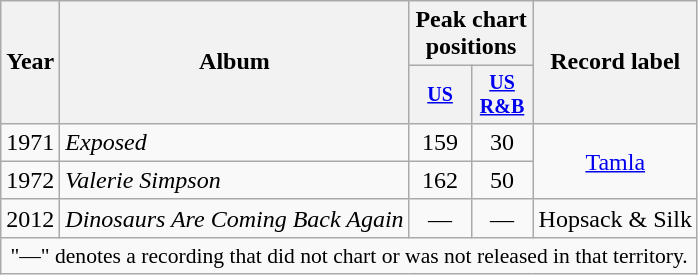<table class="wikitable" style="text-align:center;">
<tr>
<th rowspan="2">Year</th>
<th rowspan="2">Album</th>
<th colspan="2">Peak chart positions</th>
<th rowspan="2">Record label</th>
</tr>
<tr style="font-size:smaller;">
<th style="width:35px;"><a href='#'>US</a><br></th>
<th style="width:35px;"><a href='#'>US<br>R&B</a><br></th>
</tr>
<tr>
<td>1971</td>
<td style="text-align:left;"><em>Exposed</em></td>
<td>159</td>
<td>30</td>
<td rowspan="2"><a href='#'>Tamla</a></td>
</tr>
<tr>
<td>1972</td>
<td style="text-align:left;"><em>Valerie Simpson</em></td>
<td>162</td>
<td>50</td>
</tr>
<tr>
<td>2012</td>
<td style="text-align:left;"><em>Dinosaurs Are Coming Back Again</em></td>
<td>—</td>
<td>—</td>
<td>Hopsack & Silk</td>
</tr>
<tr>
<td colspan="15" style="font-size:90%">"—" denotes a recording that did not chart or was not released in that territory.</td>
</tr>
</table>
